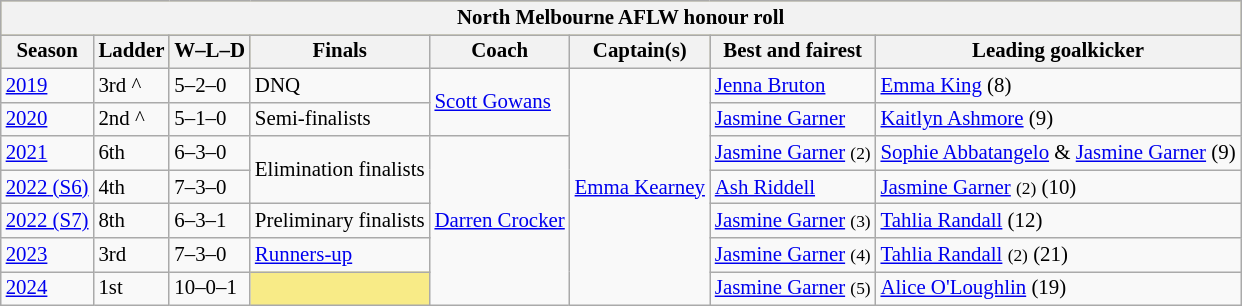<table class="wikitable">
<tr style="background:#bdb76b;font-size: 87%">
<th colspan="9">North Melbourne AFLW honour roll</th>
</tr>
<tr style="background:#bdb76b;font-size: 87%;">
<th>Season</th>
<th>Ladder</th>
<th>W–L–D</th>
<th>Finals</th>
<th>Coach</th>
<th>Captain(s)</th>
<th>Best and fairest</th>
<th>Leading goalkicker</th>
</tr>
<tr style="font-size: 87%;">
<td><a href='#'>2019</a></td>
<td>3rd ^</td>
<td>5–2–0</td>
<td>DNQ</td>
<td rowspan="2"><a href='#'>Scott Gowans</a></td>
<td rowspan="7"><a href='#'>Emma Kearney</a></td>
<td><a href='#'>Jenna Bruton</a></td>
<td><a href='#'>Emma King</a> (8)</td>
</tr>
<tr style="font-size: 87%;">
<td><a href='#'>2020</a></td>
<td>2nd ^</td>
<td>5–1–0</td>
<td>Semi-finalists</td>
<td><a href='#'>Jasmine Garner</a></td>
<td><a href='#'>Kaitlyn Ashmore</a> (9)</td>
</tr>
<tr style="font-size: 87%;">
<td><a href='#'>2021</a></td>
<td>6th</td>
<td>6–3–0</td>
<td rowspan="2">Elimination finalists</td>
<td rowspan="5"><a href='#'>Darren Crocker</a></td>
<td><a href='#'>Jasmine Garner</a> <small>(2)</small></td>
<td><a href='#'>Sophie Abbatangelo</a> & <a href='#'>Jasmine Garner</a> (9)</td>
</tr>
<tr style="font-size: 87%;">
<td><a href='#'>2022 (S6)</a></td>
<td>4th</td>
<td>7–3–0</td>
<td><a href='#'>Ash Riddell</a></td>
<td><a href='#'>Jasmine Garner</a> <small>(2)</small> (10)</td>
</tr>
<tr style="font-size: 87%;">
<td><a href='#'>2022 (S7)</a></td>
<td>8th</td>
<td>6–3–1</td>
<td>Preliminary finalists</td>
<td><a href='#'>Jasmine Garner</a> <small>(3)</small></td>
<td><a href='#'>Tahlia Randall</a> (12)</td>
</tr>
<tr style="font-size: 87%;">
<td><a href='#'>2023</a></td>
<td>3rd</td>
<td>7–3–0</td>
<td><a href='#'>Runners-up</a></td>
<td><a href='#'>Jasmine Garner</a> <small>(4)</small></td>
<td><a href='#'>Tahlia Randall</a> <small>(2)</small> (21)</td>
</tr>
<tr style="font-size: 87%;">
<td><a href='#'>2024</a></td>
<td>1st</td>
<td>10–0–1</td>
<td bgcolor="#F8EB87" div></td>
<td><a href='#'>Jasmine Garner</a> <small>(5)</small></td>
<td><a href='#'>Alice O'Loughlin</a> (19)</td>
</tr>
</table>
